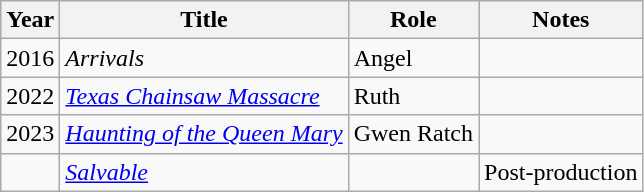<table class="wikitable">
<tr>
<th>Year</th>
<th>Title</th>
<th>Role</th>
<th>Notes</th>
</tr>
<tr>
<td>2016</td>
<td><em>Arrivals</em></td>
<td>Angel</td>
<td></td>
</tr>
<tr>
<td>2022</td>
<td><em><a href='#'>Texas Chainsaw Massacre</a></em></td>
<td>Ruth</td>
<td></td>
</tr>
<tr>
<td>2023</td>
<td><em><a href='#'>Haunting of the Queen Mary</a></em></td>
<td>Gwen Ratch</td>
<td></td>
</tr>
<tr>
<td></td>
<td><em><a href='#'>Salvable</a></em></td>
<td></td>
<td>Post-production</td>
</tr>
</table>
